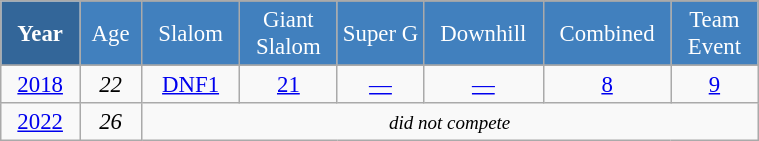<table class="wikitable" style="font-size:95%; text-align:center; border:grey solid 1px; border-collapse:collapse;" width="40%">
<tr style="background-color:#369; color:white;">
<td rowspan="2" colspan="1" width="5%"><strong>Year</strong></td>
</tr>
<tr style="background-color:#4180be; color:white;">
<td width="3%">Age</td>
<td width="5%">Slalom</td>
<td width="5%">Giant<br>Slalom</td>
<td width="5%">Super G</td>
<td width="5%">Downhill</td>
<td width="5%">Combined</td>
<td width="5%">Team Event</td>
</tr>
<tr style="background-color:#8CB2D8; color:white;">
</tr>
<tr>
<td><a href='#'>2018</a></td>
<td><em>22</em></td>
<td><a href='#'>DNF1</a></td>
<td><a href='#'>21</a></td>
<td><a href='#'>—</a></td>
<td><a href='#'>—</a></td>
<td><a href='#'>8</a></td>
<td><a href='#'>9</a></td>
</tr>
<tr>
<td><a href='#'>2022</a></td>
<td><em>26</em></td>
<td colspan=6><em><small>did not compete</small></em></td>
</tr>
</table>
